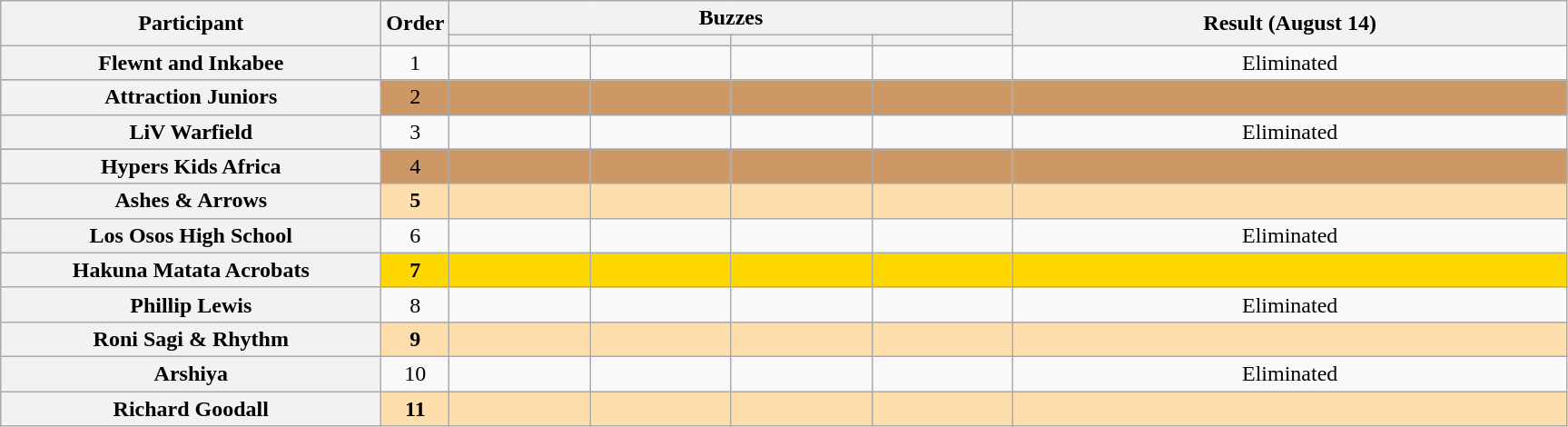<table class="wikitable plainrowheaders sortable" style="text-align:center;">
<tr>
<th scope="col" rowspan="2" class="unsortable" style="width:17em;">Participant</th>
<th scope="col" rowspan="2" style="width:1em;">Order</th>
<th scope="col" colspan="4" class="unsortable" style="width:24em;">Buzzes</th>
<th scope="col" rowspan="2" style="width:25em;">Result (August 14)</th>
</tr>
<tr>
<th scope="col" class="unsortable" style="width:6em;"></th>
<th scope="col" class="unsortable" style="width:6em;"></th>
<th scope="col" class="unsortable" style="width:6em;"></th>
<th scope="col" class="unsortable" style="width:6em;"></th>
</tr>
<tr>
<th scope="row">Flewnt and Inkabee</th>
<td>1</td>
<td style="text-align:center;"></td>
<td style="text-align:center;"></td>
<td style="text-align:center;"></td>
<td style="text-align:center;"></td>
<td>Eliminated</td>
</tr>
<tr bgcolor=#c96>
<th scope="row">Attraction Juniors</th>
<td>2</td>
<td style="text-align:center;"></td>
<td style="text-align:center;"></td>
<td style="text-align:center;"></td>
<td style="text-align:center;"></td>
<td></td>
</tr>
<tr>
<th scope="row">LiV Warfield</th>
<td>3</td>
<td style="text-align:center;"></td>
<td style="text-align:center;"></td>
<td style="text-align:center;"></td>
<td style="text-align:center;"></td>
<td>Eliminated</td>
</tr>
<tr bgcolor=#c96>
<th scope="row">Hypers Kids Africa</th>
<td>4</td>
<td style="text-align:center;"></td>
<td style="text-align:center;"></td>
<td style="text-align:center;"></td>
<td style="text-align:center;"></td>
<td></td>
</tr>
<tr bgcolor=navajowhite>
<th scope="row"><strong>Ashes & Arrows</strong></th>
<td><strong>5</strong></td>
<td style="text-align:center;"></td>
<td style="text-align:center;"></td>
<td style="text-align:center;"></td>
<td style="text-align:center;"></td>
<td><strong></strong></td>
</tr>
<tr>
<th scope="row">Los Osos High School</th>
<td>6</td>
<td style="text-align:center;"></td>
<td style="text-align:center;"></td>
<td style="text-align:center;"></td>
<td style="text-align:center;"></td>
<td>Eliminated</td>
</tr>
<tr bgcolor=gold>
<th scope="row"><strong>Hakuna Matata Acrobats</strong></th>
<td><strong>7</strong></td>
<td style="text-align:center;"></td>
<td style="text-align:center;"></td>
<td style="text-align:center;"></td>
<td style="text-align:center;"></td>
<td><strong></strong></td>
</tr>
<tr>
<th scope="row">Phillip Lewis</th>
<td>8</td>
<td style="text-align:center;"></td>
<td style="text-align:center;"></td>
<td style="text-align:center;"></td>
<td style="text-align:center;"></td>
<td>Eliminated</td>
</tr>
<tr bgcolor=navajowhite>
<th scope="row"><strong>Roni Sagi & Rhythm</strong></th>
<td><strong>9</strong></td>
<td style="text-align:center;"></td>
<td style="text-align:center;"></td>
<td style="text-align:center;"></td>
<td style="text-align:center;"></td>
<td><strong></strong></td>
</tr>
<tr>
<th scope="row">Arshiya</th>
<td>10</td>
<td style="text-align:center;"></td>
<td style="text-align:center;"></td>
<td style="text-align:center;"></td>
<td style="text-align:center;"></td>
<td>Eliminated</td>
</tr>
<tr bgcolor=navajowhite>
<th scope="row"><strong>Richard Goodall</strong></th>
<td><strong>11</strong></td>
<td style="text-align:center;"></td>
<td style="text-align:center;"></td>
<td style="text-align:center;"></td>
<td style="text-align:center;"></td>
<td><strong></strong></td>
</tr>
</table>
